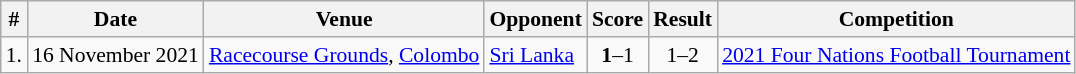<table class="wikitable" style="font-size:90%">
<tr>
<th>#</th>
<th>Date</th>
<th>Venue</th>
<th>Opponent</th>
<th>Score</th>
<th>Result</th>
<th>Competition</th>
</tr>
<tr>
<td>1.</td>
<td>16 November 2021</td>
<td><a href='#'>Racecourse Grounds</a>, <a href='#'>Colombo</a></td>
<td> <a href='#'>Sri Lanka</a></td>
<td style="text-align:center;"><strong>1</strong>–1</td>
<td style="text-align:center;">1–2</td>
<td><a href='#'>2021 Four Nations Football Tournament</a></td>
</tr>
</table>
